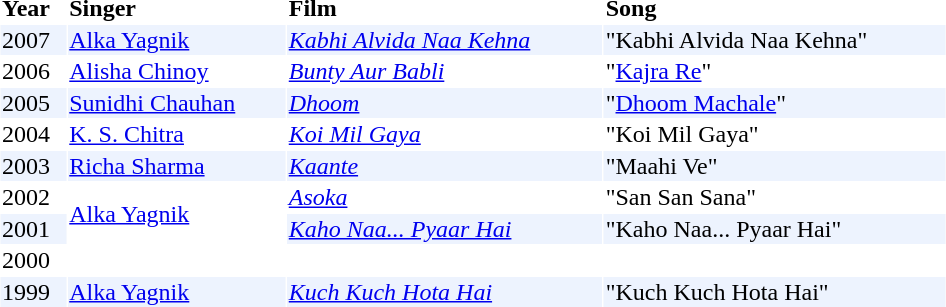<table width="50%" border="0" cellpadding="1" cellspacing="1">
<tr>
<td><strong>Year</strong></td>
<td><strong>Singer</strong></td>
<td><strong>Film</strong></td>
<td><strong>Song</strong></td>
</tr>
<tr bgcolor="#edf3fe">
<td>2007</td>
<td><a href='#'>Alka Yagnik</a></td>
<td><em><a href='#'>Kabhi Alvida Naa Kehna</a></em></td>
<td>"Kabhi Alvida Naa Kehna"</td>
</tr>
<tr>
<td>2006</td>
<td><a href='#'>Alisha Chinoy</a></td>
<td><em><a href='#'>Bunty Aur Babli</a></em></td>
<td>"<a href='#'>Kajra Re</a>"</td>
</tr>
<tr bgcolor="#edf3fe">
<td>2005</td>
<td><a href='#'>Sunidhi Chauhan</a></td>
<td><em><a href='#'>Dhoom</a></em></td>
<td>"<a href='#'>Dhoom Machale</a>"</td>
</tr>
<tr>
<td>2004</td>
<td><a href='#'>K. S. Chitra</a></td>
<td><em><a href='#'>Koi Mil Gaya</a></em></td>
<td>"Koi Mil Gaya"</td>
</tr>
<tr bgcolor="#edf3fe">
<td>2003</td>
<td><a href='#'>Richa Sharma</a></td>
<td><em><a href='#'>Kaante</a></em></td>
<td>"Maahi Ve"</td>
</tr>
<tr>
<td>2002</td>
<td rowspan="2"><a href='#'>Alka Yagnik</a></td>
<td><em><a href='#'>Asoka</a></em></td>
<td>"San San Sana"</td>
</tr>
<tr bgcolor="#edf3fe">
<td>2001</td>
<td><em><a href='#'>Kaho Naa... Pyaar Hai</a></em></td>
<td>"Kaho Naa... Pyaar Hai"</td>
</tr>
<tr>
<td>2000</td>
<td></td>
<td></td>
<td></td>
</tr>
<tr bgcolor="#edf3fe">
<td>1999</td>
<td><a href='#'>Alka Yagnik</a></td>
<td><em><a href='#'>Kuch Kuch Hota Hai</a></em></td>
<td>"Kuch Kuch Hota Hai"</td>
</tr>
</table>
